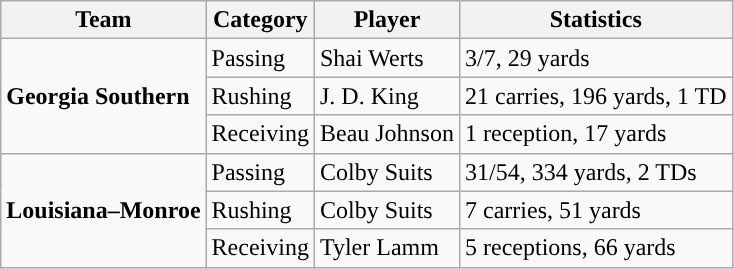<table class="wikitable" style="float: left;">
<tr>
<th>Team</th>
<th>Category</th>
<th>Player</th>
<th>Statistics</th>
</tr>
<tr>
<td rowspan=3><strong>Georgia Southern</strong></td>
<td>Passing</td>
<td>Shai Werts</td>
<td>3/7, 29 yards</td>
</tr>
<tr>
<td>Rushing</td>
<td>J. D. King</td>
<td>21 carries, 196 yards, 1 TD</td>
</tr>
<tr>
<td>Receiving</td>
<td>Beau Johnson</td>
<td>1 reception, 17 yards</td>
</tr>
<tr>
<td rowspan=3><strong>Louisiana–Monroe</strong></td>
<td>Passing</td>
<td>Colby Suits</td>
<td>31/54, 334 yards, 2 TDs</td>
</tr>
<tr>
<td>Rushing</td>
<td>Colby Suits</td>
<td>7 carries, 51 yards</td>
</tr>
<tr>
<td>Receiving</td>
<td>Tyler Lamm</td>
<td>5 receptions, 66 yards</td>
</tr>
</table>
